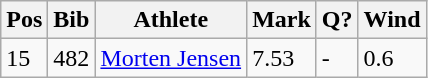<table class="wikitable">
<tr>
<th>Pos</th>
<th>Bib</th>
<th>Athlete</th>
<th>Mark</th>
<th>Q?</th>
<th>Wind</th>
</tr>
<tr>
<td>15</td>
<td>482</td>
<td><a href='#'>Morten Jensen</a></td>
<td>7.53</td>
<td>-</td>
<td>0.6</td>
</tr>
</table>
